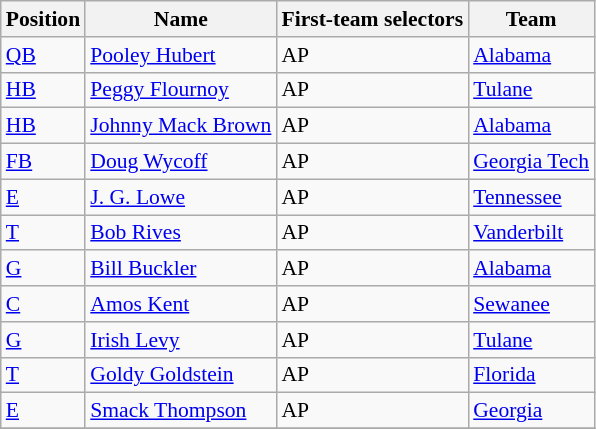<table class="wikitable" style="font-size: 90%">
<tr>
<th>Position</th>
<th>Name</th>
<th>First-team selectors</th>
<th>Team</th>
</tr>
<tr>
<td><a href='#'>QB</a></td>
<td><a href='#'>Pooley Hubert</a></td>
<td>AP</td>
<td><a href='#'>Alabama</a></td>
</tr>
<tr>
<td><a href='#'>HB</a></td>
<td><a href='#'>Peggy Flournoy</a></td>
<td>AP</td>
<td><a href='#'>Tulane</a></td>
</tr>
<tr>
<td><a href='#'>HB</a></td>
<td><a href='#'>Johnny Mack Brown</a></td>
<td>AP</td>
<td><a href='#'>Alabama</a></td>
</tr>
<tr>
<td><a href='#'>FB</a></td>
<td><a href='#'>Doug Wycoff</a></td>
<td>AP</td>
<td><a href='#'>Georgia Tech</a></td>
</tr>
<tr>
<td><a href='#'>E</a></td>
<td><a href='#'>J. G. Lowe</a></td>
<td>AP</td>
<td><a href='#'>Tennessee</a></td>
</tr>
<tr>
<td><a href='#'>T</a></td>
<td><a href='#'>Bob Rives</a></td>
<td>AP</td>
<td><a href='#'>Vanderbilt</a></td>
</tr>
<tr>
<td><a href='#'>G</a></td>
<td><a href='#'>Bill Buckler</a></td>
<td>AP</td>
<td><a href='#'>Alabama</a></td>
</tr>
<tr>
<td><a href='#'>C</a></td>
<td><a href='#'>Amos Kent</a></td>
<td>AP</td>
<td><a href='#'>Sewanee</a></td>
</tr>
<tr>
<td><a href='#'>G</a></td>
<td><a href='#'>Irish Levy</a></td>
<td>AP</td>
<td><a href='#'>Tulane</a></td>
</tr>
<tr>
<td><a href='#'>T</a></td>
<td><a href='#'>Goldy Goldstein</a></td>
<td>AP</td>
<td><a href='#'>Florida</a></td>
</tr>
<tr>
<td><a href='#'>E</a></td>
<td><a href='#'>Smack Thompson</a></td>
<td>AP</td>
<td><a href='#'>Georgia</a></td>
</tr>
<tr>
</tr>
</table>
